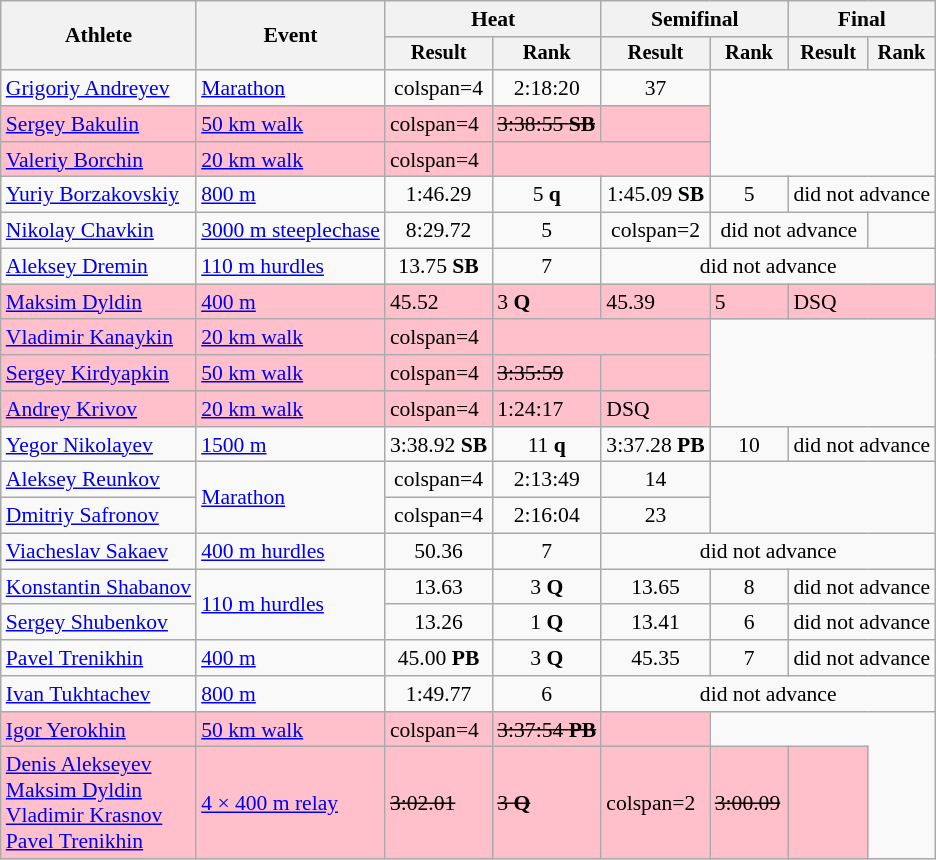<table class="wikitable" style="font-size:90%">
<tr>
<th rowspan="2">Athlete</th>
<th rowspan="2">Event</th>
<th colspan="2">Heat</th>
<th colspan="2">Semifinal</th>
<th colspan="2">Final</th>
</tr>
<tr style="font-size:95%">
<th>Result</th>
<th>Rank</th>
<th>Result</th>
<th>Rank</th>
<th>Result</th>
<th>Rank</th>
</tr>
<tr align=center>
<td align=left><a href='#'>Grigoriy Andreyev</a></td>
<td align=left><a href='#'>Marathon</a></td>
<td>colspan=4 </td>
<td>2:18:20</td>
<td>37</td>
</tr>
<tr bgcolor=pink>
<td align=left><a href='#'>Sergey Bakulin</a></td>
<td align=left><a href='#'>50 km walk</a></td>
<td>colspan=4 </td>
<td><s>3:38:55 <strong>SB</strong></s></td>
<td></td>
</tr>
<tr bgcolor=pink>
<td align=left><a href='#'>Valeriy Borchin</a></td>
<td align=left><a href='#'>20 km walk</a></td>
<td>colspan=4 </td>
<td colspan=2><s></s> </td>
</tr>
<tr align=center>
<td align=left><a href='#'>Yuriy Borzakovskiy</a></td>
<td align=left><a href='#'>800 m</a></td>
<td>1:46.29</td>
<td>5 <strong>q</strong></td>
<td>1:45.09  <strong>SB</strong></td>
<td>5</td>
<td colspan=2>did not advance</td>
</tr>
<tr align=center>
<td align=left><a href='#'>Nikolay Chavkin</a></td>
<td align=left><a href='#'>3000 m steeplechase</a></td>
<td>8:29.72</td>
<td>5</td>
<td>colspan=2 </td>
<td colspan=2>did not advance</td>
</tr>
<tr align=center>
<td align=left><a href='#'>Aleksey Dremin</a></td>
<td align=left><a href='#'>110 m hurdles</a></td>
<td>13.75  <strong>SB</strong></td>
<td>7</td>
<td colspan=4>did not advance</td>
</tr>
<tr bgcolor=pink>
<td align=left><a href='#'>Maksim Dyldin</a></td>
<td align=left><a href='#'>400 m</a></td>
<td>45.52</td>
<td>3 <strong>Q</strong></td>
<td>45.39</td>
<td>5</td>
<td colspan=2>DSQ</td>
</tr>
<tr bgcolor=pink>
<td align=left><a href='#'>Vladimir Kanaykin</a></td>
<td align=left><a href='#'>20 km walk</a></td>
<td>colspan=4 </td>
<td colspan=2></td>
</tr>
<tr bgcolor=pink>
<td align=left><a href='#'>Sergey Kirdyapkin</a></td>
<td align=left><a href='#'>50 km walk</a></td>
<td>colspan=4 </td>
<td><s>3:35:59 </s></td>
<td></td>
</tr>
<tr bgcolor=pink>
<td align=left><a href='#'>Andrey Krivov</a></td>
<td align=left><a href='#'>20 km walk</a></td>
<td>colspan=4 </td>
<td>1:24:17</td>
<td>DSQ</td>
</tr>
<tr align=center>
<td align=left><a href='#'>Yegor Nikolayev</a></td>
<td align=left><a href='#'>1500 m</a></td>
<td>3:38.92 <strong>SB</strong></td>
<td>11 <strong>q</strong></td>
<td>3:37.28 <strong>PB</strong></td>
<td>10</td>
<td colspan=2>did not advance</td>
</tr>
<tr align=center>
<td align=left><a href='#'>Aleksey Reunkov</a></td>
<td align=left rowspan=2><a href='#'>Marathon</a></td>
<td>colspan=4 </td>
<td>2:13:49</td>
<td>14</td>
</tr>
<tr align=center>
<td align=left><a href='#'>Dmitriy Safronov</a></td>
<td>colspan=4 </td>
<td>2:16:04</td>
<td>23</td>
</tr>
<tr align=center>
<td align=left><a href='#'>Viacheslav Sakaev</a></td>
<td align=left><a href='#'>400 m hurdles</a></td>
<td>50.36</td>
<td>7</td>
<td colspan=4>did not advance</td>
</tr>
<tr align=center>
<td align=left><a href='#'>Konstantin Shabanov</a></td>
<td align=left rowspan=2><a href='#'>110 m hurdles</a></td>
<td>13.63</td>
<td>3 <strong>Q</strong></td>
<td>13.65</td>
<td>8</td>
<td colspan=2>did not advance</td>
</tr>
<tr align=center>
<td align=left><a href='#'>Sergey Shubenkov</a></td>
<td>13.26</td>
<td>1 <strong>Q</strong></td>
<td>13.41</td>
<td>6</td>
<td colspan=2>did not advance</td>
</tr>
<tr align=center>
<td align=left><a href='#'>Pavel Trenikhin</a></td>
<td align=left><a href='#'>400 m</a></td>
<td>45.00 <strong>PB</strong></td>
<td>3 <strong>Q</strong></td>
<td>45.35</td>
<td>7</td>
<td colspan=2>did not advance</td>
</tr>
<tr align=center>
<td align=left><a href='#'>Ivan Tukhtachev</a></td>
<td align=left><a href='#'>800 m</a></td>
<td>1:49.77</td>
<td>6</td>
<td colspan=4>did not advance</td>
</tr>
<tr bgcolor=pink>
<td align=left><a href='#'>Igor Yerokhin</a></td>
<td align=left><a href='#'>50 km walk</a></td>
<td>colspan=4 </td>
<td><s>3:37:54 <strong>PB</strong></s></td>
<td></td>
</tr>
<tr bgcolor=pink>
<td align=left><a href='#'>Denis Alekseyev</a><br><a href='#'>Maksim Dyldin</a><br><a href='#'>Vladimir Krasnov</a><br><a href='#'>Pavel Trenikhin</a></td>
<td align=left><a href='#'>4 × 400 m relay</a></td>
<td><s>3:02.01</s></td>
<td><s>3 <strong>Q</strong></s></td>
<td>colspan=2 </td>
<td><s>3:00.09</s></td>
<td></td>
</tr>
</table>
